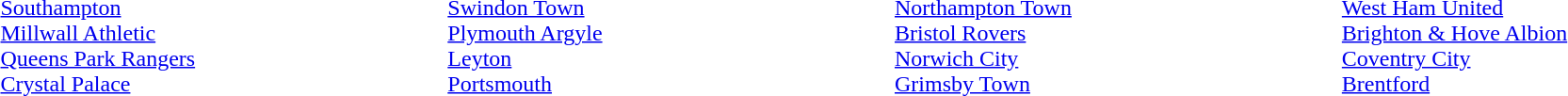<table width="100%">
<tr>
<td valign="top" width="25%"><br><table cellspacing="0" cellpadding="0">
<tr>
<td><a href='#'>Southampton</a></td>
</tr>
<tr>
<td><a href='#'>Millwall Athletic</a></td>
</tr>
<tr>
<td><a href='#'>Queens Park Rangers</a></td>
</tr>
<tr>
<td><a href='#'>Crystal Palace</a></td>
</tr>
<tr>
</tr>
</table>
</td>
<td></td>
<td valign="top" width="25%"><br><table cellspacing="0" cellpadding="0">
<tr>
<td><a href='#'>Swindon Town</a></td>
</tr>
<tr>
<td><a href='#'>Plymouth Argyle</a></td>
</tr>
<tr>
<td><a href='#'>Leyton</a></td>
</tr>
<tr>
<td><a href='#'>Portsmouth</a></td>
</tr>
<tr>
</tr>
</table>
</td>
<td></td>
<td valign="top" width="25%"><br><table cellspacing="0" cellpadding="0">
<tr>
<td><a href='#'>Northampton Town</a></td>
</tr>
<tr>
<td><a href='#'>Bristol Rovers</a></td>
</tr>
<tr>
<td><a href='#'>Norwich City</a></td>
</tr>
<tr>
<td><a href='#'>Grimsby Town</a></td>
</tr>
<tr>
</tr>
</table>
</td>
<td></td>
<td valign="top" width="25%"><br><table cellspacing="0" cellpadding="0">
<tr>
<td><a href='#'>West Ham United</a></td>
</tr>
<tr>
<td><a href='#'>Brighton & Hove Albion</a></td>
</tr>
<tr>
<td><a href='#'>Coventry City</a></td>
</tr>
<tr>
<td><a href='#'>Brentford</a></td>
</tr>
<tr>
</tr>
</table>
</td>
</tr>
</table>
